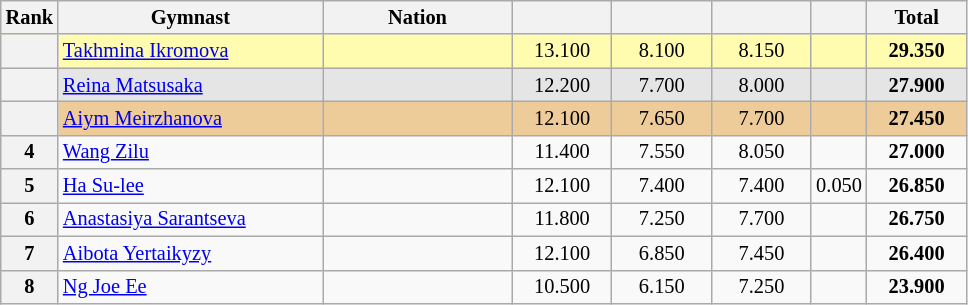<table class="wikitable sortable" style="text-align:center; font-size:85%">
<tr>
<th scope="col" style="width:20px;">Rank</th>
<th ! scope="col" style="width:170px;">Gymnast</th>
<th ! scope="col" style="width:120px;">Nation</th>
<th ! scope="col" style="width:60px;"></th>
<th ! scope="col" style="width:60px;"></th>
<th ! scope="col" style="width:60px;"></th>
<th ! scope="col" style="width:30px;"></th>
<th ! scope="col" style="width:60px;">Total</th>
</tr>
<tr bgcolor=fffcaf>
<th scope=row></th>
<td align=left><a href='#'>Takhmina Ikromova</a></td>
<td align=left></td>
<td>13.100</td>
<td>8.100</td>
<td>8.150</td>
<td></td>
<td><strong>29.350</strong></td>
</tr>
<tr bgcolor=e5e5e5>
<th scope=row></th>
<td align=left><a href='#'>Reina Matsusaka</a></td>
<td align=left></td>
<td>12.200</td>
<td>7.700</td>
<td>8.000</td>
<td></td>
<td><strong>27.900</strong></td>
</tr>
<tr bgcolor=eecc99>
<th scope=row></th>
<td align=left><a href='#'>Aiym Meirzhanova</a></td>
<td align=left></td>
<td>12.100</td>
<td>7.650</td>
<td>7.700</td>
<td></td>
<td><strong>27.450</strong></td>
</tr>
<tr>
<th scope=row>4</th>
<td align=left><a href='#'>Wang Zilu</a></td>
<td align=left></td>
<td>11.400</td>
<td>7.550</td>
<td>8.050</td>
<td></td>
<td><strong>27.000</strong></td>
</tr>
<tr>
<th scope=row>5</th>
<td align=left><a href='#'>Ha Su-lee</a></td>
<td align=left></td>
<td>12.100</td>
<td>7.400</td>
<td>7.400</td>
<td>0.050</td>
<td><strong>26.850</strong></td>
</tr>
<tr>
<th scope=row>6</th>
<td align=left><a href='#'>Anastasiya Sarantseva</a></td>
<td align=left></td>
<td>11.800</td>
<td>7.250</td>
<td>7.700</td>
<td></td>
<td><strong>26.750</strong></td>
</tr>
<tr>
<th scope=row>7</th>
<td align=left><a href='#'>Aibota Yertaikyzy</a></td>
<td align=left></td>
<td>12.100</td>
<td>6.850</td>
<td>7.450</td>
<td></td>
<td><strong>26.400</strong></td>
</tr>
<tr>
<th scope=row>8</th>
<td align=left><a href='#'>Ng Joe Ee</a></td>
<td align=left></td>
<td>10.500</td>
<td>6.150</td>
<td>7.250</td>
<td></td>
<td><strong>23.900</strong></td>
</tr>
</table>
